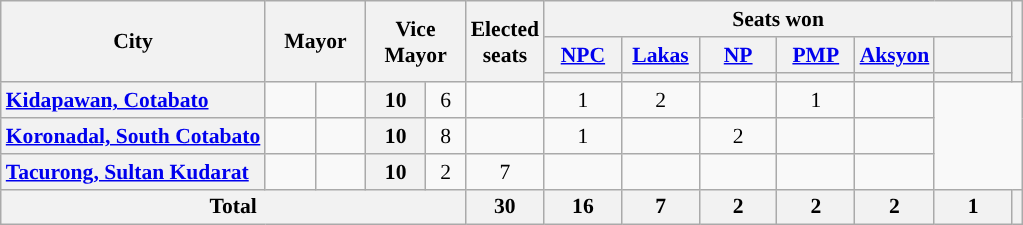<table class="wikitable" style="text-align:center; font-size: 0.9em;">
<tr>
<th rowspan="3">City</th>
<th colspan="2" rowspan="3" style="width:60px;">Mayor</th>
<th colspan="2" rowspan="3" style="width:60px;">Vice Mayor</th>
<th rowspan="3">Elected<br>seats</th>
<th colspan="6">Seats won</th>
<th rowspan="3"></th>
</tr>
<tr>
<th class="unsortable" style="width:45px;"><a href='#'>NPC</a></th>
<th class="unsortable" style="width:45px;"><a href='#'>Lakas</a></th>
<th class="unsortable" style="width:45px;"><a href='#'>NP</a></th>
<th class="unsortable" style="width:45px;"><a href='#'>PMP</a></th>
<th class="unsortable" style="width:45px;"><a href='#'>Aksyon</a></th>
<th class="unsortable" style="width:45px;"></th>
</tr>
<tr>
<th style="color:inherit;background:"></th>
<th style="color:inherit;background:"></th>
<th style="color:inherit;background:"></th>
<th style="color:inherit;background:"></th>
<th style="color:inherit;background:"></th>
<th style="color:inherit;background:"></th>
</tr>
<tr>
<th style="text-align: left;"><a href='#'>Kidapawan, Cotabato</a></th>
<td></td>
<td></td>
<th>10</th>
<td>6</td>
<td></td>
<td>1</td>
<td>2</td>
<td></td>
<td>1</td>
<td></td>
</tr>
<tr>
<th style="text-align: left;"><a href='#'>Koronadal, South Cotabato</a></th>
<td></td>
<td></td>
<th>10</th>
<td>8</td>
<td></td>
<td>1</td>
<td></td>
<td>2</td>
<td></td>
<td></td>
</tr>
<tr>
<th style="text-align: left;"><a href='#'>Tacurong, Sultan Kudarat</a></th>
<td></td>
<td></td>
<th>10</th>
<td>2</td>
<td>7</td>
<td></td>
<td></td>
<td></td>
<td></td>
<td></td>
</tr>
<tr>
<th colspan="5">Total</th>
<th>30</th>
<th>16</th>
<th>7</th>
<th>2</th>
<th>2</th>
<th>2</th>
<th>1</th>
<th></th>
</tr>
</table>
